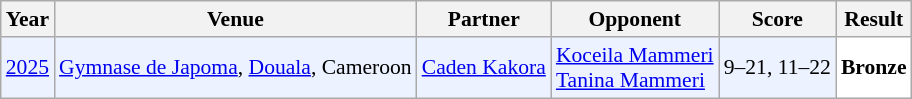<table class="sortable wikitable" style="font-size: 90%;">
<tr>
<th>Year</th>
<th>Venue</th>
<th>Partner</th>
<th>Opponent</th>
<th>Score</th>
<th>Result</th>
</tr>
<tr style="background:#ECF2FF">
<td align="center"><a href='#'>2025</a></td>
<td align="left"><a href='#'>Gymnase de Japoma</a>, <a href='#'>Douala</a>, Cameroon</td>
<td align="left"> <a href='#'>Caden Kakora</a></td>
<td align="left"> <a href='#'>Koceila Mammeri</a><br> <a href='#'>Tanina Mammeri</a></td>
<td align="left">9–21, 11–22</td>
<td style="text-align:left; background:white"> <strong>Bronze</strong></td>
</tr>
</table>
